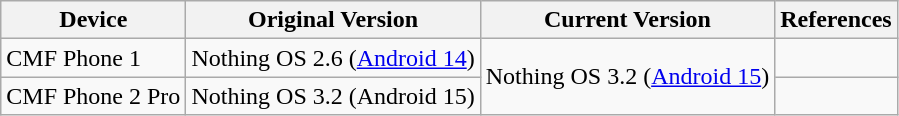<table class="wikitable">
<tr>
<th>Device</th>
<th>Original Version</th>
<th>Current Version</th>
<th>References</th>
</tr>
<tr>
<td>CMF Phone 1</td>
<td>Nothing OS 2.6 (<a href='#'>Android 14</a>)</td>
<td rowspan="2">Nothing OS 3.2 (<a href='#'>Android 15</a>)</td>
<td></td>
</tr>
<tr>
<td>CMF Phone 2 Pro</td>
<td>Nothing OS 3.2 (Android 15)</td>
<td></td>
</tr>
</table>
